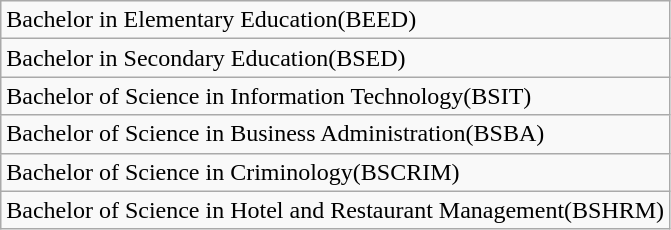<table class="wikitable">
<tr>
<td>Bachelor in Elementary Education(BEED)</td>
</tr>
<tr>
<td>Bachelor in Secondary Education(BSED)</td>
</tr>
<tr>
<td>Bachelor of Science in Information Technology(BSIT)</td>
</tr>
<tr>
<td>Bachelor of Science in Business Administration(BSBA)</td>
</tr>
<tr>
<td>Bachelor of Science in Criminology(BSCRIM)</td>
</tr>
<tr>
<td>Bachelor of Science in Hotel and Restaurant Management(BSHRM)</td>
</tr>
</table>
